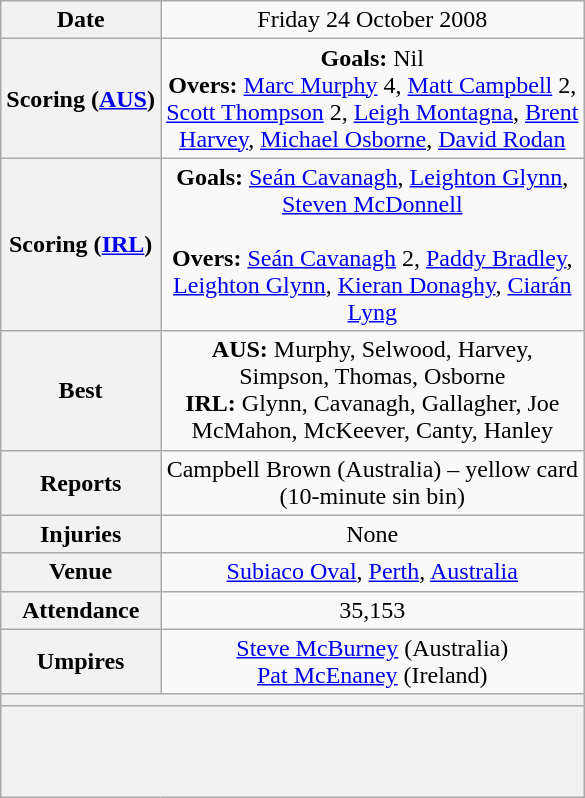<table class="wikitable">
<tr>
<th>Date</th>
<td width="275" align="center">Friday 24 October 2008</td>
</tr>
<tr>
<th>Scoring (<a href='#'>AUS</a>)</th>
<td width="275" align="center"><strong>Goals:</strong> Nil<br><strong>Overs:</strong> <a href='#'>Marc Murphy</a> 4, <a href='#'>Matt Campbell</a> 2, <a href='#'>Scott Thompson</a> 2, <a href='#'>Leigh Montagna</a>, <a href='#'>Brent Harvey</a>, <a href='#'>Michael Osborne</a>, <a href='#'>David Rodan</a></td>
</tr>
<tr>
<th>Scoring (<a href='#'>IRL</a>)</th>
<td width="275" align="center"><strong>Goals:</strong> <a href='#'>Seán Cavanagh</a>, <a href='#'>Leighton Glynn</a>, <a href='#'>Steven McDonnell</a> <br><br><strong>Overs:</strong> <a href='#'>Seán Cavanagh</a> 2, <a href='#'>Paddy Bradley</a>, <a href='#'>Leighton Glynn</a>, <a href='#'>Kieran Donaghy</a>, <a href='#'>Ciarán Lyng</a></td>
</tr>
<tr>
<th>Best</th>
<td width="275" align="center"><strong>AUS:</strong> Murphy, Selwood, Harvey, Simpson, Thomas, Osborne<br><strong>IRL:</strong> Glynn, Cavanagh, Gallagher, Joe McMahon, McKeever, Canty, Hanley <br></td>
</tr>
<tr>
<th>Reports</th>
<td width="275" align="center">Campbell Brown (Australia) – yellow card (10-minute sin bin)</td>
</tr>
<tr>
<th>Injuries</th>
<td width="275" align="center">None</td>
</tr>
<tr>
<th>Venue</th>
<td width="275" align="center"><a href='#'>Subiaco Oval</a>, <a href='#'>Perth</a>, <a href='#'>Australia</a></td>
</tr>
<tr>
<th>Attendance</th>
<td width="275" align="center">35,153</td>
</tr>
<tr>
<th>Umpires</th>
<td width="275" align="center"><a href='#'>Steve McBurney</a> (Australia)<br><a href='#'>Pat McEnaney</a> (Ireland)</td>
</tr>
<tr>
<th colspan="2"></th>
</tr>
<tr>
<th colspan="2"><br><br><br></th>
</tr>
</table>
